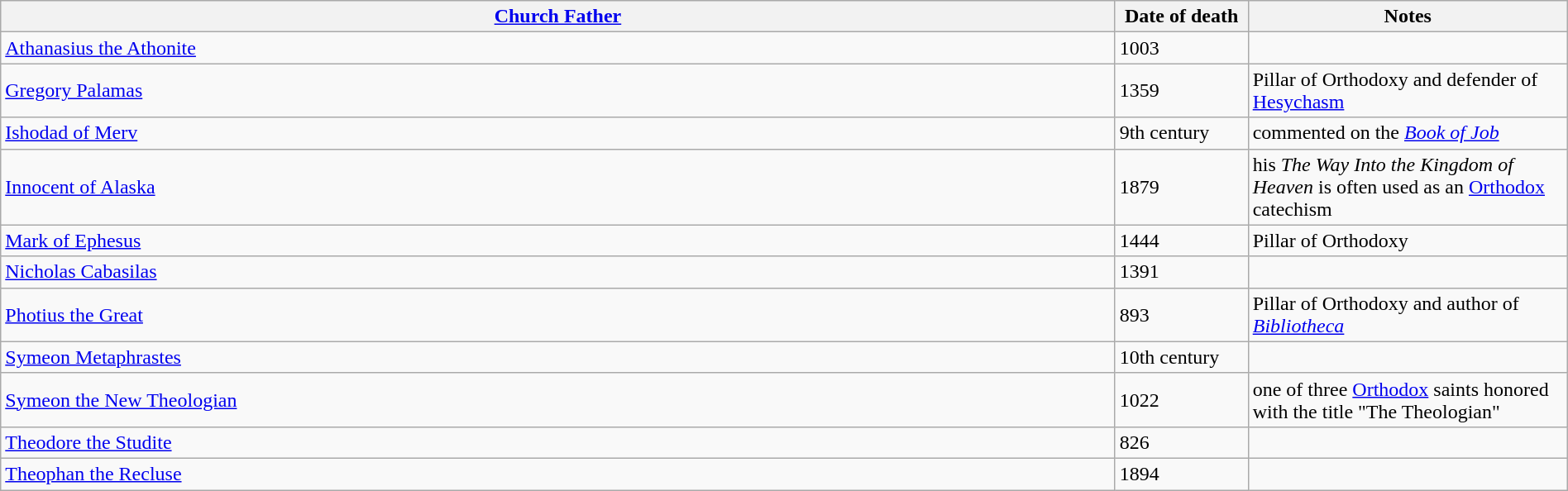<table class="wikitable sortable" width="100%">
<tr>
<th><a href='#'>Church Father</a></th>
<th width=100>Date of death</th>
<th width=250>Notes</th>
</tr>
<tr>
<td><a href='#'>Athanasius the Athonite</a></td>
<td>1003</td>
<td> </td>
</tr>
<tr>
<td><a href='#'>Gregory Palamas</a></td>
<td>1359</td>
<td>Pillar of Orthodoxy and defender of <a href='#'>Hesychasm</a></td>
</tr>
<tr>
<td><a href='#'>Ishodad of Merv</a></td>
<td>9th century</td>
<td>commented on the <em><a href='#'>Book of Job</a></em></td>
</tr>
<tr>
<td><a href='#'>Innocent of Alaska</a></td>
<td>1879</td>
<td>his <em>The Way Into the Kingdom of Heaven</em> is often used as an <a href='#'>Orthodox</a> catechism</td>
</tr>
<tr>
<td><a href='#'>Mark of Ephesus</a></td>
<td>1444</td>
<td>Pillar of Orthodoxy</td>
</tr>
<tr>
<td><a href='#'>Nicholas Cabasilas</a></td>
<td>1391</td>
<td> </td>
</tr>
<tr>
<td><a href='#'>Photius the Great</a></td>
<td>893</td>
<td>Pillar of Orthodoxy and author of <em><a href='#'>Bibliotheca</a></em></td>
</tr>
<tr>
<td><a href='#'>Symeon Metaphrastes</a></td>
<td>10th century</td>
<td> </td>
</tr>
<tr>
<td><a href='#'>Symeon the New Theologian</a></td>
<td>1022</td>
<td>one of three <a href='#'>Orthodox</a> saints honored with the title "The Theologian"</td>
</tr>
<tr>
<td><a href='#'>Theodore the Studite</a></td>
<td>826</td>
<td> </td>
</tr>
<tr>
<td><a href='#'>Theophan the Recluse</a></td>
<td>1894</td>
<td> </td>
</tr>
</table>
